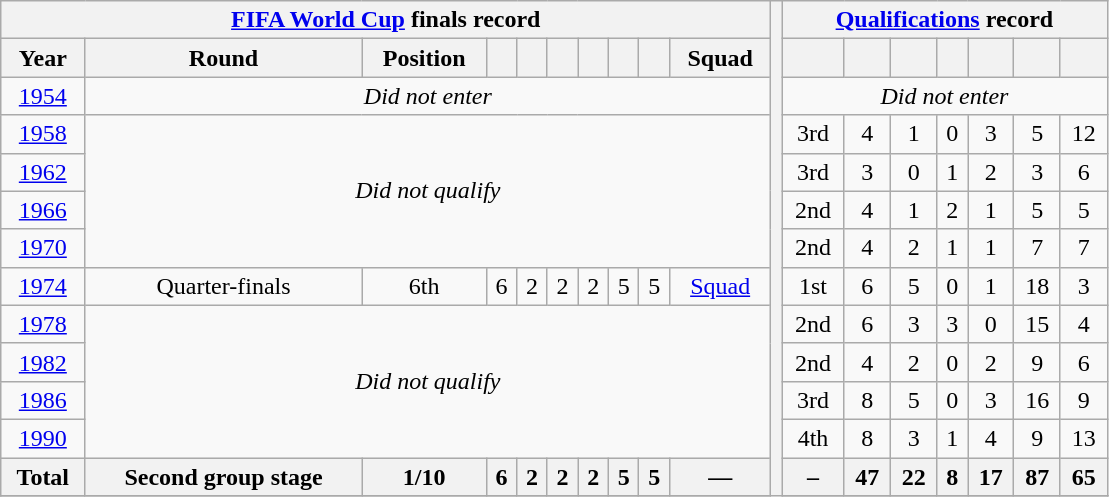<table class="wikitable" style="text-align: center;">
<tr>
<th colspan=10><a href='#'>FIFA World Cup</a> finals record</th>
<th width=1% rowspan="15"></th>
<th colspan=7><a href='#'>Qualifications</a> record</th>
</tr>
<tr>
<th>Year</th>
<th>Round</th>
<th>Position</th>
<th></th>
<th></th>
<th></th>
<th></th>
<th></th>
<th></th>
<th>Squad</th>
<th></th>
<th></th>
<th></th>
<th></th>
<th></th>
<th></th>
<th></th>
</tr>
<tr>
<td> <a href='#'>1954</a></td>
<td colspan=9><em>Did not enter</em></td>
<td colspan=7><em>Did not enter</em></td>
</tr>
<tr>
<td> <a href='#'>1958</a></td>
<td colspan=9 rowspan=4><em>Did not qualify</em></td>
<td>3rd</td>
<td>4</td>
<td>1</td>
<td>0</td>
<td>3</td>
<td>5</td>
<td>12</td>
</tr>
<tr>
<td> <a href='#'>1962</a></td>
<td>3rd</td>
<td>3</td>
<td>0</td>
<td>1</td>
<td>2</td>
<td>3</td>
<td>6</td>
</tr>
<tr>
<td> <a href='#'>1966</a></td>
<td>2nd</td>
<td>4</td>
<td>1</td>
<td>2</td>
<td>1</td>
<td>5</td>
<td>5</td>
</tr>
<tr>
<td> <a href='#'>1970</a></td>
<td>2nd</td>
<td>4</td>
<td>2</td>
<td>1</td>
<td>1</td>
<td>7</td>
<td>7</td>
</tr>
<tr>
<td> <a href='#'>1974</a></td>
<td>Quarter-finals</td>
<td>6th</td>
<td>6</td>
<td>2</td>
<td>2</td>
<td>2</td>
<td>5</td>
<td>5</td>
<td><a href='#'>Squad</a></td>
<td>1st</td>
<td>6</td>
<td>5</td>
<td>0</td>
<td>1</td>
<td>18</td>
<td>3</td>
</tr>
<tr>
<td> <a href='#'>1978</a></td>
<td colspan=9 rowspan=4><em>Did not qualify</em></td>
<td>2nd</td>
<td>6</td>
<td>3</td>
<td>3</td>
<td>0</td>
<td>15</td>
<td>4</td>
</tr>
<tr>
<td> <a href='#'>1982</a></td>
<td>2nd</td>
<td>4</td>
<td>2</td>
<td>0</td>
<td>2</td>
<td>9</td>
<td>6</td>
</tr>
<tr>
<td> <a href='#'>1986</a></td>
<td>3rd</td>
<td>8</td>
<td>5</td>
<td>0</td>
<td>3</td>
<td>16</td>
<td>9</td>
</tr>
<tr>
<td> <a href='#'>1990</a></td>
<td>4th</td>
<td>8</td>
<td>3</td>
<td>1</td>
<td>4</td>
<td>9</td>
<td>13</td>
</tr>
<tr>
<th><strong>Total</strong></th>
<th>Second group stage</th>
<th><strong>1/10</strong></th>
<th><strong>6</strong></th>
<th><strong>2</strong></th>
<th><strong>2</strong></th>
<th><strong>2</strong></th>
<th><strong>5</strong></th>
<th><strong>5</strong></th>
<th>—</th>
<th>–</th>
<th><strong>47</strong></th>
<th><strong>22</strong></th>
<th><strong>8</strong></th>
<th><strong>17</strong></th>
<th><strong>87</strong></th>
<th><strong>65</strong></th>
</tr>
<tr>
</tr>
</table>
